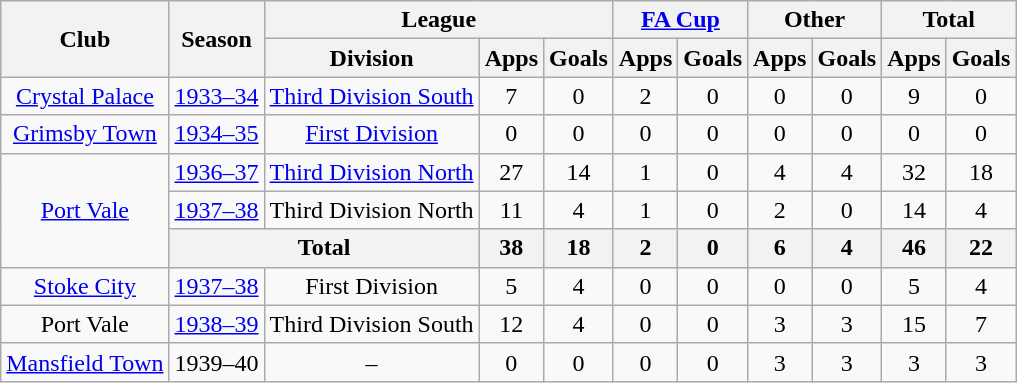<table class="wikitable" style="text-align:center">
<tr>
<th rowspan="2">Club</th>
<th rowspan="2">Season</th>
<th colspan="3">League</th>
<th colspan="2"><a href='#'>FA Cup</a></th>
<th colspan="2">Other</th>
<th colspan="2">Total</th>
</tr>
<tr>
<th>Division</th>
<th>Apps</th>
<th>Goals</th>
<th>Apps</th>
<th>Goals</th>
<th>Apps</th>
<th>Goals</th>
<th>Apps</th>
<th>Goals</th>
</tr>
<tr>
<td><a href='#'>Crystal Palace</a></td>
<td><a href='#'>1933–34</a></td>
<td><a href='#'>Third Division South</a></td>
<td>7</td>
<td>0</td>
<td>2</td>
<td>0</td>
<td>0</td>
<td>0</td>
<td>9</td>
<td>0</td>
</tr>
<tr>
<td><a href='#'>Grimsby Town</a></td>
<td><a href='#'>1934–35</a></td>
<td><a href='#'>First Division</a></td>
<td>0</td>
<td>0</td>
<td>0</td>
<td>0</td>
<td>0</td>
<td>0</td>
<td>0</td>
<td>0</td>
</tr>
<tr>
<td rowspan="3"><a href='#'>Port Vale</a></td>
<td><a href='#'>1936–37</a></td>
<td><a href='#'>Third Division North</a></td>
<td>27</td>
<td>14</td>
<td>1</td>
<td>0</td>
<td>4</td>
<td>4</td>
<td>32</td>
<td>18</td>
</tr>
<tr>
<td><a href='#'>1937–38</a></td>
<td>Third Division North</td>
<td>11</td>
<td>4</td>
<td>1</td>
<td>0</td>
<td>2</td>
<td>0</td>
<td>14</td>
<td>4</td>
</tr>
<tr>
<th colspan="2">Total</th>
<th>38</th>
<th>18</th>
<th>2</th>
<th>0</th>
<th>6</th>
<th>4</th>
<th>46</th>
<th>22</th>
</tr>
<tr>
<td><a href='#'>Stoke City</a></td>
<td><a href='#'>1937–38</a></td>
<td>First Division</td>
<td>5</td>
<td>4</td>
<td>0</td>
<td>0</td>
<td>0</td>
<td>0</td>
<td>5</td>
<td>4</td>
</tr>
<tr>
<td>Port Vale</td>
<td><a href='#'>1938–39</a></td>
<td>Third Division South</td>
<td>12</td>
<td>4</td>
<td>0</td>
<td>0</td>
<td>3</td>
<td>3</td>
<td>15</td>
<td>7</td>
</tr>
<tr>
<td><a href='#'>Mansfield Town</a></td>
<td>1939–40</td>
<td>–</td>
<td>0</td>
<td>0</td>
<td>0</td>
<td>0</td>
<td>3</td>
<td>3</td>
<td>3</td>
<td>3</td>
</tr>
</table>
